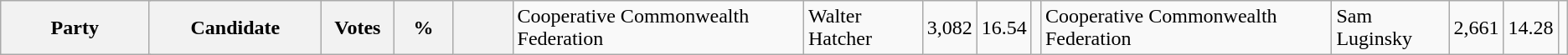<table class="wikitable">
<tr>
<th colspan="2" style="width: 130px">Party</th>
<th style="width: 130px">Candidate</th>
<th style="width: 50px">Votes</th>
<th style="width: 40px">%</th>
<th style="width: 40px"><br>


</th>
<td>Cooperative Commonwealth Federation</td>
<td>Walter Hatcher</td>
<td align="right">3,082</td>
<td align="right">16.54</td>
<td align="center"><br></td>
<td>Cooperative Commonwealth Federation</td>
<td>Sam Luginsky</td>
<td align="right">2,661</td>
<td align="right">14.28</td>
<td align="right"></td>
</tr>
</table>
